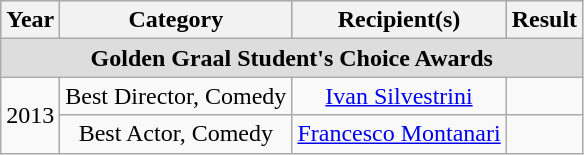<table class=wikitable style="text-align:center;">
<tr bgcolor="#CCCCCC">
<th>Year</th>
<th>Category</th>
<th>Recipient(s)</th>
<th>Result</th>
</tr>
<tr style="background:#ddd;">
<td colspan=5><strong>Golden Graal Student's Choice Awards</strong></td>
</tr>
<tr>
<td rowspan=3>2013</td>
<td>Best Director, Comedy</td>
<td><a href='#'>Ivan Silvestrini</a></td>
<td></td>
</tr>
<tr>
<td>Best Actor, Comedy</td>
<td><a href='#'>Francesco Montanari</a></td>
<td></td>
</tr>
</table>
